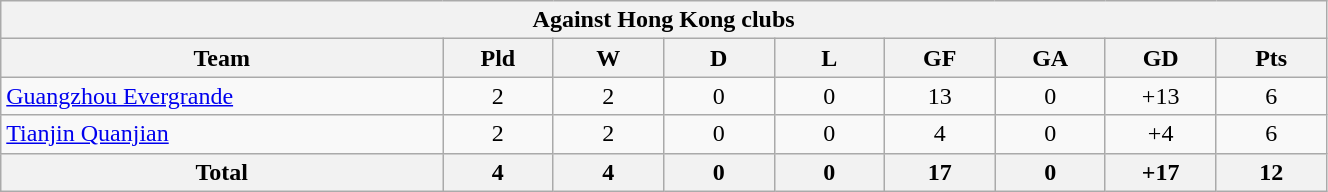<table width=70% class="wikitable" style="text-align:center">
<tr>
<th colspan=9>Against Hong Kong clubs</th>
</tr>
<tr>
<th width=20%>Team</th>
<th width=5%>Pld</th>
<th width=5%>W</th>
<th width=5%>D</th>
<th width=5%>L</th>
<th width=5%>GF</th>
<th width=5%>GA</th>
<th width=5%>GD</th>
<th width=5%>Pts</th>
</tr>
<tr>
<td align=left> <a href='#'>Guangzhou Evergrande</a></td>
<td>2</td>
<td>2</td>
<td>0</td>
<td>0</td>
<td>13</td>
<td>0</td>
<td>+13</td>
<td>6</td>
</tr>
<tr>
<td align=left> <a href='#'>Tianjin Quanjian</a></td>
<td>2</td>
<td>2</td>
<td>0</td>
<td>0</td>
<td>4</td>
<td>0</td>
<td>+4</td>
<td>6</td>
</tr>
<tr>
<th>Total</th>
<th>4</th>
<th>4</th>
<th>0</th>
<th>0</th>
<th>17</th>
<th>0</th>
<th>+17</th>
<th>12</th>
</tr>
</table>
